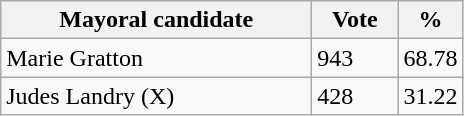<table class="wikitable">
<tr>
<th bgcolor="#DDDDFF" width="200px">Mayoral candidate</th>
<th bgcolor="#DDDDFF" width="50px">Vote</th>
<th bgcolor="#DDDDFF" width="30px">%</th>
</tr>
<tr>
<td>Marie Gratton</td>
<td>943</td>
<td>68.78</td>
</tr>
<tr>
<td>Judes Landry (X)</td>
<td>428</td>
<td>31.22</td>
</tr>
</table>
